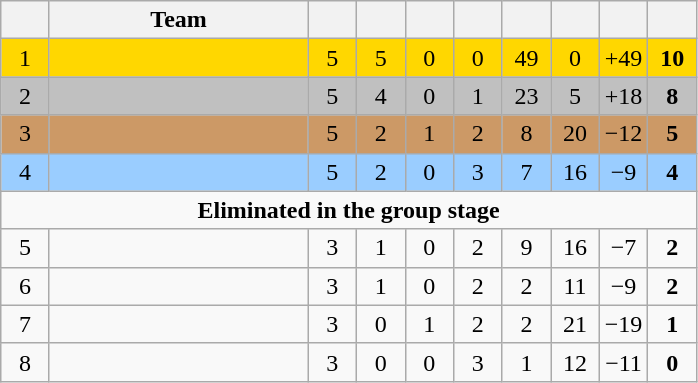<table class="wikitable" style="text-align: center;">
<tr>
<th width=25></th>
<th width=165>Team</th>
<th width=25></th>
<th width=25></th>
<th width=25></th>
<th width=25></th>
<th width=25></th>
<th width=25></th>
<th width=25></th>
<th width=25></th>
</tr>
<tr style="background:gold;">
<td>1</td>
<td style="text-align:left;"></td>
<td>5</td>
<td>5</td>
<td>0</td>
<td>0</td>
<td>49</td>
<td>0</td>
<td>+49</td>
<td><strong>10</strong></td>
</tr>
<tr style="background:silver;">
<td>2</td>
<td style="text-align:left;"></td>
<td>5</td>
<td>4</td>
<td>0</td>
<td>1</td>
<td>23</td>
<td>5</td>
<td>+18</td>
<td><strong>8</strong></td>
</tr>
<tr style="background:#cc9966;">
<td>3</td>
<td style="text-align:left;"></td>
<td>5</td>
<td>2</td>
<td>1</td>
<td>2</td>
<td>8</td>
<td>20</td>
<td>−12</td>
<td><strong>5</strong></td>
</tr>
<tr style="background:#9acdff;">
<td>4</td>
<td style="text-align:left;"></td>
<td>5</td>
<td>2</td>
<td>0</td>
<td>3</td>
<td>7</td>
<td>16</td>
<td>−9</td>
<td><strong>4</strong></td>
</tr>
<tr>
<td colspan=10><strong>Eliminated in the group stage</strong></td>
</tr>
<tr align=center>
<td>5</td>
<td style="text-align:left;"></td>
<td>3</td>
<td>1</td>
<td>0</td>
<td>2</td>
<td>9</td>
<td>16</td>
<td>−7</td>
<td><strong>2</strong></td>
</tr>
<tr align=center>
<td>6</td>
<td style="text-align:left;"></td>
<td>3</td>
<td>1</td>
<td>0</td>
<td>2</td>
<td>2</td>
<td>11</td>
<td>−9</td>
<td><strong>2</strong></td>
</tr>
<tr align=center>
<td>7</td>
<td style="text-align:left;"></td>
<td>3</td>
<td>0</td>
<td>1</td>
<td>2</td>
<td>2</td>
<td>21</td>
<td>−19</td>
<td><strong>1</strong></td>
</tr>
<tr align=center>
<td>8</td>
<td style="text-align:left;"></td>
<td>3</td>
<td>0</td>
<td>0</td>
<td>3</td>
<td>1</td>
<td>12</td>
<td>−11</td>
<td><strong>0</strong></td>
</tr>
</table>
